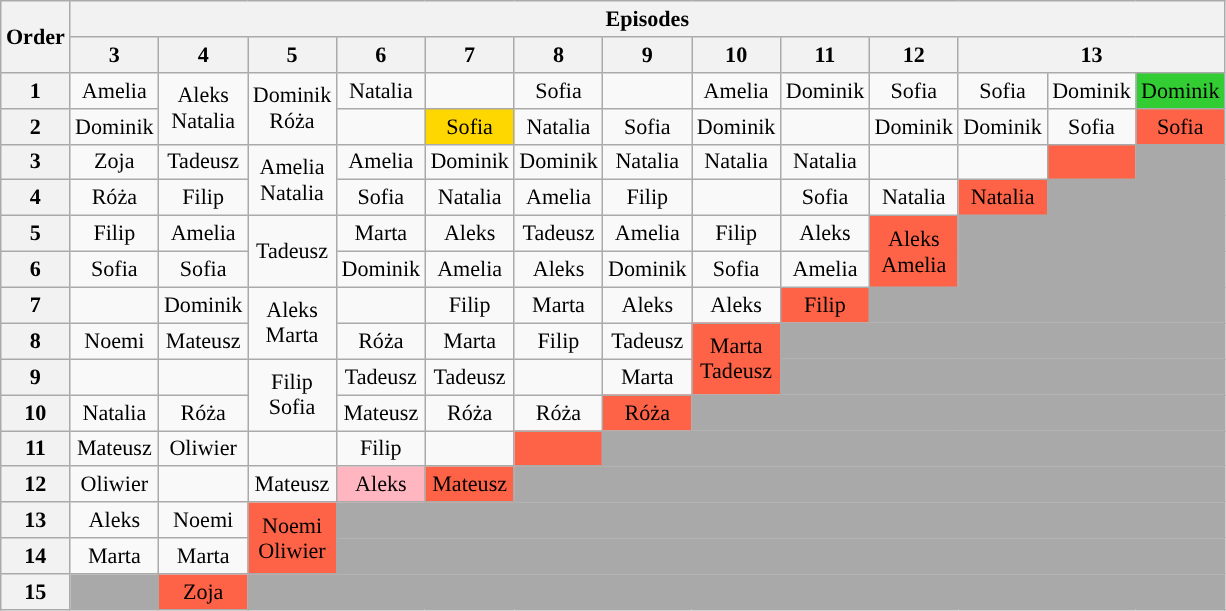<table class="wikitable" style="text-align:center; font-size:92%">
<tr>
<th rowspan=2>Order</th>
<th colspan="17">Episodes</th>
</tr>
<tr>
<th>3</th>
<th>4</th>
<th>5</th>
<th>6</th>
<th>7</th>
<th>8</th>
<th>9</th>
<th>10</th>
<th>11</th>
<th>12</th>
<th colspan="3">13</th>
</tr>
<tr>
<th>1</th>
<td>Amelia</td>
<td rowspan="2">Aleks<br>Natalia</td>
<td rowspan="2">Dominik<br>Róża</td>
<td>Natalia</td>
<td></td>
<td>Sofia</td>
<td></td>
<td>Amelia</td>
<td>Dominik</td>
<td>Sofia</td>
<td>Sofia</td>
<td>Dominik</td>
<td style="background:limegreen">Dominik</td>
</tr>
<tr>
<th>2</th>
<td>Dominik</td>
<td></td>
<td style="background:gold">Sofia</td>
<td>Natalia</td>
<td>Sofia</td>
<td>Dominik</td>
<td></td>
<td>Dominik</td>
<td>Dominik</td>
<td>Sofia</td>
<td style="background:tomato;">Sofia</td>
</tr>
<tr>
<th>3</th>
<td>Zoja</td>
<td>Tadeusz</td>
<td rowspan="2">Amelia<br>Natalia</td>
<td>Amelia</td>
<td>Dominik</td>
<td>Dominik</td>
<td>Natalia</td>
<td>Natalia</td>
<td>Natalia</td>
<td></td>
<td></td>
<td style="background:tomato;"></td>
<td colspan="10" style="background:darkgray;"></td>
</tr>
<tr>
<th>4</th>
<td>Róża</td>
<td>Filip</td>
<td>Sofia</td>
<td>Natalia</td>
<td>Amelia</td>
<td>Filip</td>
<td></td>
<td>Sofia</td>
<td>Natalia</td>
<td style="background:tomato;">Natalia</td>
<td colspan="10" style="background:darkgray;"></td>
</tr>
<tr>
<th>5</th>
<td>Filip</td>
<td>Amelia</td>
<td rowspan="2">Tadeusz<br></td>
<td>Marta</td>
<td>Aleks</td>
<td>Tadeusz</td>
<td>Amelia</td>
<td>Filip</td>
<td>Aleks</td>
<td rowspan="2"style="background:tomato;">Aleks<br>Amelia</td>
<td colspan="10" style="background:darkgray;"></td>
</tr>
<tr>
<th>6</th>
<td>Sofia</td>
<td>Sofia</td>
<td>Dominik</td>
<td>Amelia</td>
<td>Aleks</td>
<td>Dominik</td>
<td>Sofia</td>
<td>Amelia</td>
<td colspan="10" style="background:darkgray;"></td>
</tr>
<tr>
<th>7</th>
<td></td>
<td>Dominik</td>
<td rowspan="2">Aleks<br>Marta</td>
<td></td>
<td>Filip</td>
<td>Marta</td>
<td>Aleks</td>
<td>Aleks</td>
<td style="background:tomato;">Filip</td>
<td colspan="10" style="background:darkgray;"></td>
</tr>
<tr>
<th>8</th>
<td>Noemi</td>
<td>Mateusz</td>
<td>Róża</td>
<td>Marta</td>
<td>Filip</td>
<td>Tadeusz</td>
<td rowspan="2"style="background:tomato;">Marta<br>Tadeusz</td>
<td colspan="10" style="background:darkgray;"></td>
</tr>
<tr>
<th>9</th>
<td></td>
<td></td>
<td rowspan="2">Filip<br>Sofia</td>
<td>Tadeusz</td>
<td>Tadeusz</td>
<td></td>
<td>Marta</td>
<td colspan="10" style="background:darkgray;"></td>
</tr>
<tr>
<th>10</th>
<td>Natalia</td>
<td>Róża</td>
<td>Mateusz</td>
<td>Róża</td>
<td>Róża</td>
<td style="background:tomato;">Róża</td>
<td colspan="10" style="background:darkgray;"></td>
</tr>
<tr>
<th>11</th>
<td>Mateusz</td>
<td>Oliwier</td>
<td></td>
<td>Filip</td>
<td></td>
<td style="background:tomato;"></td>
<td colspan="10" style="background:darkgray;"></td>
</tr>
<tr>
<th>12</th>
<td>Oliwier</td>
<td></td>
<td>Mateusz</td>
<td style="background:lightpink;">Aleks</td>
<td style="background:tomato;">Mateusz</td>
<td colspan="10" style="background:darkgray;"></td>
</tr>
<tr>
<th>13</th>
<td>Aleks</td>
<td>Noemi</td>
<td rowspan="2"style="background:tomato;">Noemi<br>Oliwier</td>
<td colspan="11" style="background:darkgray;"></td>
</tr>
<tr>
<th>14</th>
<td>Marta</td>
<td>Marta</td>
<td colspan="11" style="background:darkgray;"></td>
</tr>
<tr>
<th>15</th>
<td style="background:darkgray;"></td>
<td style="background:tomato;">Zoja</td>
<td colspan="11" style="background:darkgray;"></td>
</tr>
</table>
